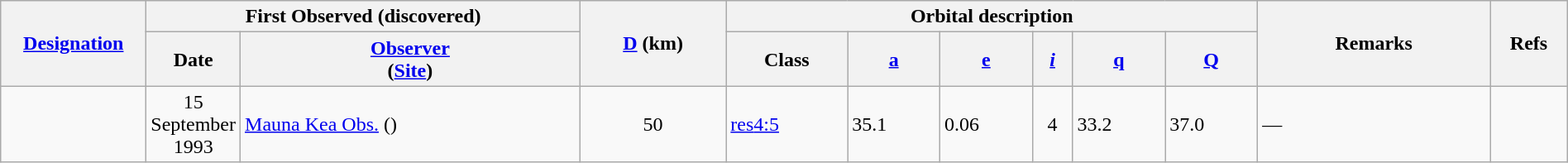<table class="wikitable sortable" style="width: 100%;">
<tr>
<th width= 110 rowspan=2><a href='#'>Designation</a></th>
<th colspan=2 width=115>First Observed (discovered)</th>
<th rowspan=2><a href='#'>D</a> (km)</th>
<th colspan=6>Orbital description</th>
<th rowspan=2 width=180>Remarks</th>
<th rowspan=2 width=55 class="unsortable">Refs</th>
</tr>
<tr>
<th width=55>Date</th>
<th><a href='#'>Observer</a><br>(<a href='#'>Site</a>)</th>
<th>Class</th>
<th><a href='#'>a</a><br></th>
<th><a href='#'>e</a></th>
<th><a href='#'><em>i</em></a><br></th>
<th><a href='#'>q</a><br></th>
<th><a href='#'>Q</a><br></th>
</tr>
<tr id="1993 RP">
<td><strong></strong></td>
<td align=center>15 September 1993</td>
<td><a href='#'>Mauna Kea Obs.</a> ()</td>
<td align=center>50</td>
<td><a href='#'>res</a><a href='#'>4:5</a></td>
<td>35.1</td>
<td>0.06</td>
<td align=center>4</td>
<td>33.2</td>
<td>37.0</td>
<td>—</td>
<td></td>
</tr>
</table>
